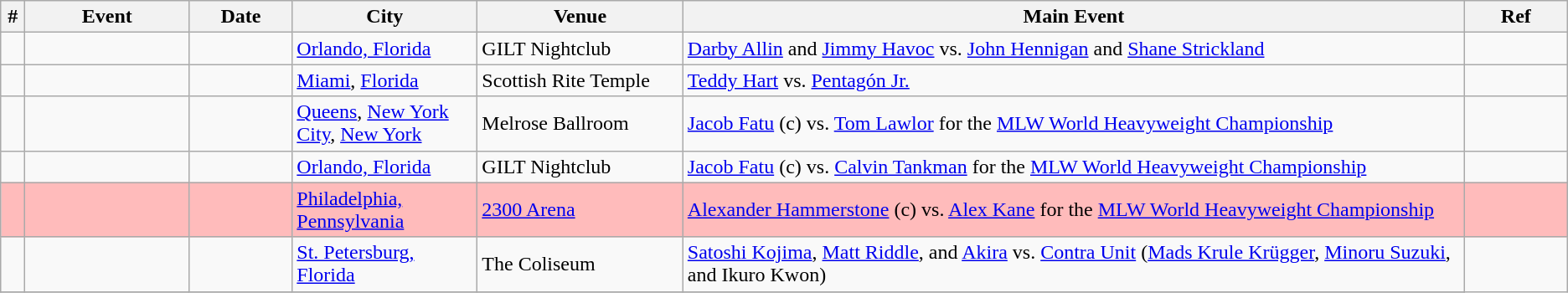<table class="wikitable sortable" align="center">
<tr>
<th width="1%">#</th>
<th width="8%">Event</th>
<th width="5%">Date</th>
<th width="9%">City</th>
<th width="10%">Venue</th>
<th width="38%">Main Event</th>
<th width="5%">Ref</th>
</tr>
<tr>
<td></td>
<td></td>
<td></td>
<td><a href='#'>Orlando, Florida</a></td>
<td>GILT Nightclub</td>
<td><a href='#'>Darby Allin</a> and <a href='#'>Jimmy Havoc</a> vs. <a href='#'>John Hennigan</a> and <a href='#'>Shane Strickland</a></td>
<td></td>
</tr>
<tr>
<td></td>
<td></td>
<td></td>
<td><a href='#'>Miami</a>, <a href='#'>Florida</a></td>
<td>Scottish Rite Temple</td>
<td><a href='#'>Teddy Hart</a> vs. <a href='#'>Pentagón Jr.</a></td>
<td></td>
</tr>
<tr>
<td></td>
<td></td>
<td></td>
<td><a href='#'>Queens</a>, <a href='#'>New York City</a>, <a href='#'>New York</a></td>
<td>Melrose Ballroom</td>
<td><a href='#'>Jacob Fatu</a> (c) vs. <a href='#'>Tom Lawlor</a> for the <a href='#'>MLW World Heavyweight Championship</a></td>
<td></td>
</tr>
<tr>
<td></td>
<td></td>
<td></td>
<td><a href='#'>Orlando, Florida</a></td>
<td>GILT Nightclub</td>
<td><a href='#'>Jacob Fatu</a> (c) vs. <a href='#'>Calvin Tankman</a> for the <a href='#'>MLW World Heavyweight Championship</a></td>
<td></td>
</tr>
<tr style="background: #FBB;">
<td></td>
<td></td>
<td></td>
<td><a href='#'>Philadelphia, Pennsylvania</a></td>
<td><a href='#'>2300 Arena</a></td>
<td><a href='#'>Alexander Hammerstone</a> (c) vs. <a href='#'>Alex Kane</a> for the <a href='#'>MLW World Heavyweight Championship</a></td>
<td></td>
</tr>
<tr>
<td></td>
<td></td>
<td><br></td>
<td><a href='#'>St. Petersburg, Florida</a></td>
<td>The Coliseum</td>
<td><a href='#'>Satoshi Kojima</a>, <a href='#'>Matt Riddle</a>, and <a href='#'>Akira</a> vs. <a href='#'>Contra Unit</a> (<a href='#'>Mads Krule Krügger</a>, <a href='#'>Minoru Suzuki</a>, and Ikuro Kwon)</td>
</tr>
<tr>
</tr>
</table>
